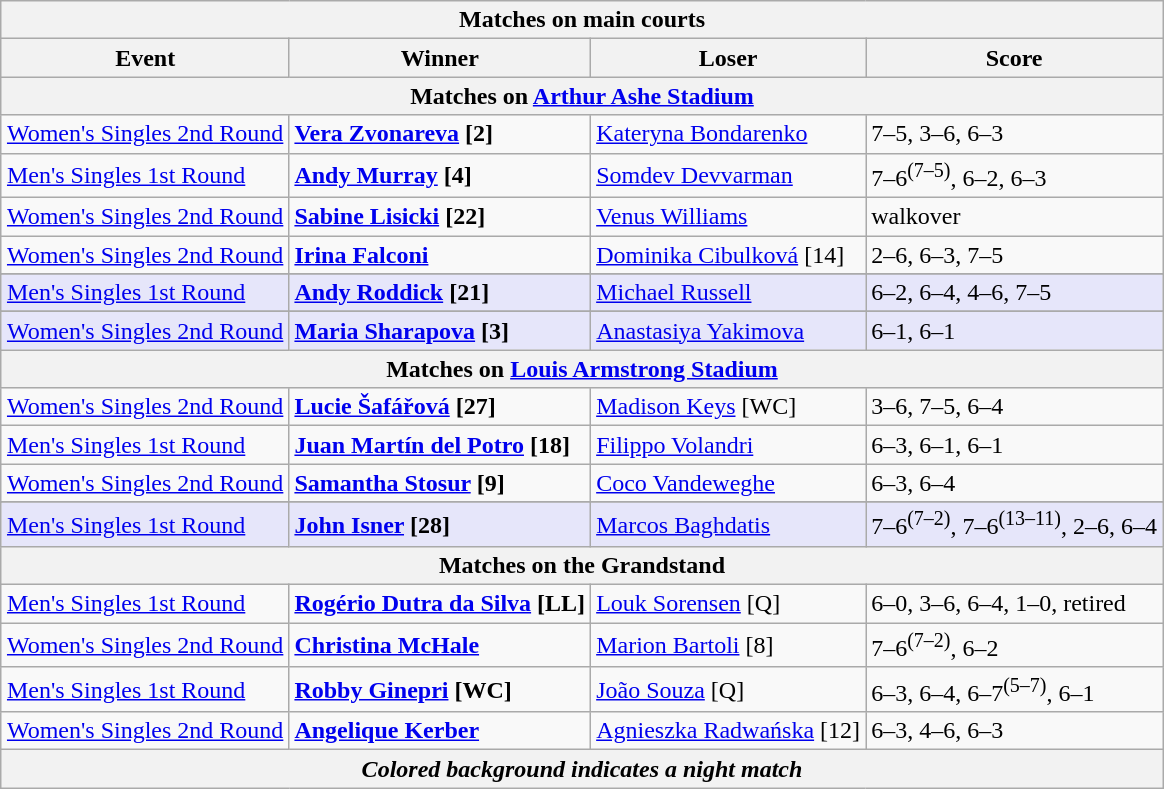<table class="wikitable collapsible uncollapsed" style=margin:auto>
<tr>
<th colspan=4><strong>Matches on main courts</strong></th>
</tr>
<tr>
<th>Event</th>
<th>Winner</th>
<th>Loser</th>
<th>Score</th>
</tr>
<tr>
<th colspan=4><strong>Matches on <a href='#'>Arthur Ashe Stadium</a></strong></th>
</tr>
<tr>
<td><a href='#'>Women's Singles 2nd Round</a></td>
<td> <strong><a href='#'>Vera Zvonareva</a> [2]</strong></td>
<td> <a href='#'>Kateryna Bondarenko</a></td>
<td>7–5, 3–6, 6–3</td>
</tr>
<tr>
<td><a href='#'>Men's Singles 1st Round</a></td>
<td> <strong><a href='#'>Andy Murray</a> [4]</strong></td>
<td> <a href='#'>Somdev Devvarman</a></td>
<td>7–6<sup>(7–5)</sup>, 6–2, 6–3</td>
</tr>
<tr>
<td><a href='#'>Women's Singles 2nd Round</a></td>
<td> <strong><a href='#'>Sabine Lisicki</a> [22]</strong></td>
<td> <a href='#'>Venus Williams</a></td>
<td>walkover</td>
</tr>
<tr>
<td><a href='#'>Women's Singles 2nd Round</a></td>
<td>  <strong><a href='#'>Irina Falconi</a></strong></td>
<td> <a href='#'>Dominika Cibulková</a> [14]</td>
<td>2–6, 6–3, 7–5</td>
</tr>
<tr>
</tr>
<tr bgcolor=lavender>
<td><a href='#'>Men's Singles 1st Round</a></td>
<td>  <strong><a href='#'>Andy Roddick</a> [21]</strong></td>
<td> <a href='#'>Michael Russell</a></td>
<td>6–2, 6–4, 4–6, 7–5</td>
</tr>
<tr>
</tr>
<tr bgcolor=lavender>
<td><a href='#'>Women's Singles 2nd Round</a></td>
<td> <strong><a href='#'>Maria Sharapova</a> [3]</strong></td>
<td>  <a href='#'>Anastasiya Yakimova</a></td>
<td>6–1, 6–1</td>
</tr>
<tr>
<th colspan=4><strong>Matches on <a href='#'>Louis Armstrong Stadium</a></strong></th>
</tr>
<tr>
<td><a href='#'>Women's Singles 2nd Round</a></td>
<td> <strong><a href='#'>Lucie Šafářová</a> [27]</strong></td>
<td> <a href='#'>Madison Keys</a> [WC]</td>
<td>3–6, 7–5, 6–4</td>
</tr>
<tr>
<td><a href='#'>Men's Singles 1st Round</a></td>
<td> <strong><a href='#'>Juan Martín del Potro</a> [18]</strong></td>
<td> <a href='#'>Filippo Volandri</a></td>
<td>6–3, 6–1, 6–1</td>
</tr>
<tr>
<td><a href='#'>Women's Singles 2nd Round</a></td>
<td> <strong><a href='#'>Samantha Stosur</a> [9]</strong></td>
<td> <a href='#'>Coco Vandeweghe</a></td>
<td>6–3, 6–4</td>
</tr>
<tr>
</tr>
<tr bgcolor=lavender>
<td><a href='#'>Men's Singles 1st Round</a></td>
<td>  <strong><a href='#'>John Isner</a> [28]</strong></td>
<td> <a href='#'>Marcos Baghdatis</a></td>
<td>7–6<sup>(7–2)</sup>, 7–6<sup>(13–11)</sup>, 2–6, 6–4</td>
</tr>
<tr>
<th colspan=4><strong>Matches on the Grandstand</strong></th>
</tr>
<tr>
<td><a href='#'>Men's Singles 1st Round</a></td>
<td> <strong><a href='#'>Rogério Dutra da Silva</a> [LL]</strong></td>
<td> <a href='#'>Louk Sorensen</a> [Q]</td>
<td>6–0, 3–6, 6–4, 1–0, retired</td>
</tr>
<tr>
<td><a href='#'>Women's Singles 2nd Round</a></td>
<td> <strong><a href='#'>Christina McHale</a></strong></td>
<td> <a href='#'>Marion Bartoli</a> [8]</td>
<td>7–6<sup>(7–2)</sup>, 6–2</td>
</tr>
<tr>
<td><a href='#'>Men's Singles 1st Round</a></td>
<td>  <strong><a href='#'>Robby Ginepri</a> [WC]</strong></td>
<td> <a href='#'>João Souza</a> [Q]</td>
<td>6–3, 6–4, 6–7<sup>(5–7)</sup>, 6–1</td>
</tr>
<tr>
<td><a href='#'>Women's Singles 2nd Round</a></td>
<td>  <strong><a href='#'>Angelique Kerber</a></strong></td>
<td> <a href='#'>Agnieszka Radwańska</a> [12]</td>
<td>6–3, 4–6, 6–3</td>
</tr>
<tr>
<th colspan=4><em>Colored background indicates a night match</em></th>
</tr>
</table>
